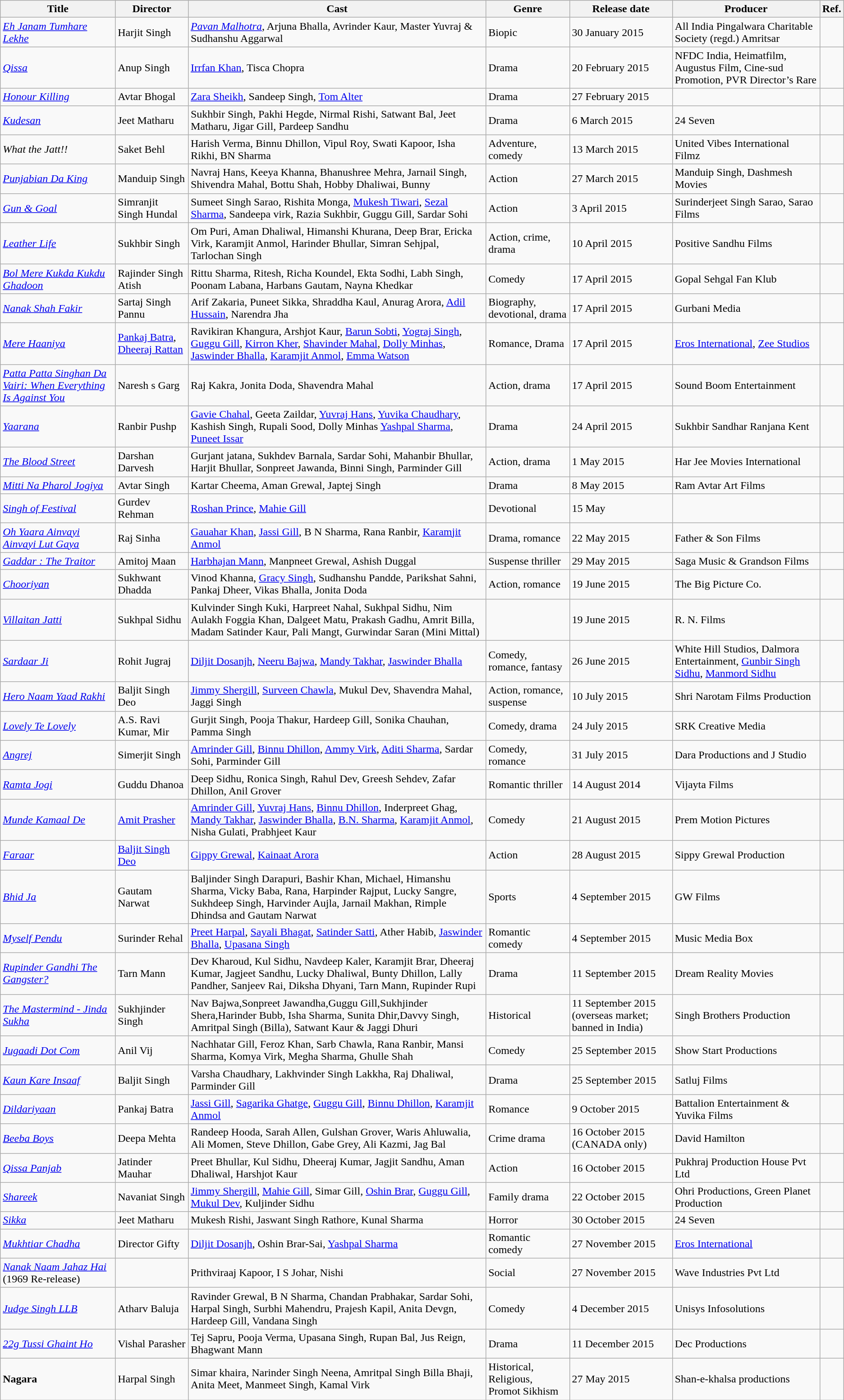<table class="wikitable">
<tr>
<th>Title</th>
<th>Director</th>
<th>Cast</th>
<th>Genre</th>
<th>Release date</th>
<th>Producer</th>
<th>Ref.</th>
</tr>
<tr>
<td><em><a href='#'>Eh Janam Tumhare Lekhe</a></em></td>
<td>Harjit Singh</td>
<td><em><a href='#'>Pavan Malhotra</a></em>, Arjuna Bhalla, Avrinder Kaur, Master Yuvraj & Sudhanshu Aggarwal</td>
<td>Biopic</td>
<td>30 January 2015</td>
<td>All India Pingalwara Charitable Society (regd.) Amritsar</td>
<td></td>
</tr>
<tr>
<td><em><a href='#'>Qissa</a></em></td>
<td>Anup Singh</td>
<td><a href='#'>Irrfan Khan</a>, Tisca Chopra</td>
<td>Drama</td>
<td>20 February 2015</td>
<td>NFDC India, Heimatfilm, Augustus Film, Cine-sud Promotion, PVR Director’s Rare</td>
<td></td>
</tr>
<tr>
<td><em><a href='#'>Honour Killing</a></em></td>
<td>Avtar Bhogal</td>
<td><a href='#'>Zara Sheikh</a>, Sandeep Singh, <a href='#'>Tom Alter</a></td>
<td>Drama</td>
<td>27 February 2015</td>
<td></td>
<td></td>
</tr>
<tr>
<td><em><a href='#'>Kudesan</a></em></td>
<td>Jeet Matharu</td>
<td>Sukhbir Singh, Pakhi Hegde, Nirmal Rishi, Satwant Bal, Jeet Matharu, Jigar Gill, Pardeep Sandhu</td>
<td>Drama</td>
<td>6 March 2015</td>
<td>24 Seven</td>
<td></td>
</tr>
<tr>
<td><em>What the Jatt!!</em></td>
<td>Saket Behl</td>
<td>Harish Verma, Binnu Dhillon, Vipul Roy, Swati Kapoor, Isha Rikhi, BN Sharma</td>
<td>Adventure, comedy</td>
<td>13 March 2015</td>
<td>United Vibes International Filmz</td>
<td></td>
</tr>
<tr>
<td><em><a href='#'>Punjabian Da King</a></em></td>
<td>Manduip Singh</td>
<td>Navraj Hans, Keeya Khanna, Bhanushree Mehra, Jarnail Singh, Shivendra Mahal, Bottu Shah, Hobby Dhaliwai, Bunny</td>
<td>Action</td>
<td>27 March 2015</td>
<td>Manduip Singh, Dashmesh Movies</td>
<td></td>
</tr>
<tr>
<td><em><a href='#'>Gun & Goal</a></em></td>
<td>Simranjit Singh Hundal</td>
<td>Sumeet Singh Sarao, Rishita Monga, <a href='#'>Mukesh Tiwari</a>, <a href='#'>Sezal Sharma</a>, Sandeepa virk, Razia Sukhbir, Guggu Gill, Sardar Sohi</td>
<td>Action</td>
<td>3 April 2015</td>
<td>Surinderjeet Singh Sarao, Sarao Films</td>
<td></td>
</tr>
<tr>
<td><em><a href='#'>Leather Life</a></em></td>
<td>Sukhbir Singh</td>
<td>Om Puri, Aman Dhaliwal, Himanshi Khurana, Deep Brar, Ericka Virk, Karamjit Anmol, Harinder Bhullar, Simran Sehjpal, Tarlochan Singh</td>
<td>Action, crime, drama</td>
<td>10 April 2015</td>
<td>Positive Sandhu Films</td>
<td></td>
</tr>
<tr>
<td><em><a href='#'>Bol Mere Kukda Kukdu Ghadoon</a></em></td>
<td>Rajinder Singh Atish</td>
<td>Rittu Sharma, Ritesh, Richa Koundel, Ekta Sodhi, Labh Singh, Poonam Labana, Harbans Gautam, Nayna Khedkar</td>
<td>Comedy</td>
<td>17 April 2015</td>
<td>Gopal Sehgal Fan Klub</td>
<td></td>
</tr>
<tr>
<td><em><a href='#'>Nanak Shah Fakir</a></em></td>
<td>Sartaj Singh Pannu</td>
<td>Arif Zakaria, Puneet Sikka, Shraddha Kaul, Anurag Arora, <a href='#'>Adil Hussain</a>, Narendra Jha</td>
<td>Biography, devotional, drama</td>
<td>17 April 2015</td>
<td>Gurbani Media</td>
<td></td>
</tr>
<tr>
<td><em><a href='#'>Mere Haaniya</a></em></td>
<td><a href='#'>Pankaj Batra</a>, <a href='#'>Dheeraj Rattan</a></td>
<td>Ravikiran Khangura, Arshjot Kaur, <a href='#'>Barun Sobti</a>, <a href='#'>Yograj Singh</a>, <a href='#'>Guggu Gill</a>, <a href='#'>Kirron Kher</a>, <a href='#'>Shavinder Mahal</a>, <a href='#'>Dolly Minhas</a>, <a href='#'>Jaswinder Bhalla</a>, <a href='#'>Karamjit Anmol</a>, <a href='#'>Emma Watson</a></td>
<td>Romance, Drama</td>
<td>17 April 2015</td>
<td><a href='#'>Eros International</a>, <a href='#'>Zee Studios</a></td>
<td></td>
</tr>
<tr>
<td><em><a href='#'>Patta Patta Singhan Da Vairi: When Everything Is Against You</a></em></td>
<td>Naresh s Garg</td>
<td>Raj Kakra, Jonita Doda, Shavendra Mahal</td>
<td>Action, drama</td>
<td>17 April 2015</td>
<td>Sound Boom Entertainment</td>
<td></td>
</tr>
<tr>
<td><em><a href='#'>Yaarana</a></em></td>
<td>Ranbir Pushp</td>
<td><a href='#'>Gavie Chahal</a>, Geeta Zaildar, <a href='#'>Yuvraj Hans</a>, <a href='#'>Yuvika Chaudhary</a>, Kashish Singh, Rupali Sood, Dolly Minhas <a href='#'>Yashpal Sharma</a>, <a href='#'>Puneet Issar</a></td>
<td>Drama</td>
<td>24 April 2015</td>
<td>Sukhbir Sandhar Ranjana Kent</td>
<td></td>
</tr>
<tr>
<td><em><a href='#'>The Blood Street</a></em></td>
<td>Darshan Darvesh</td>
<td>Gurjant jatana, Sukhdev Barnala, Sardar Sohi, Mahanbir Bhullar, Harjit Bhullar, Sonpreet Jawanda, Binni Singh, Parminder Gill</td>
<td>Action, drama</td>
<td>1 May 2015</td>
<td>Har Jee Movies International</td>
<td></td>
</tr>
<tr>
<td><em><a href='#'>Mitti Na Pharol Jogiya</a></em></td>
<td>Avtar Singh</td>
<td>Kartar Cheema, Aman Grewal, Japtej Singh</td>
<td>Drama</td>
<td>8 May 2015</td>
<td>Ram Avtar Art Films</td>
<td></td>
</tr>
<tr>
<td><em><a href='#'>Singh of Festival</a></em></td>
<td>Gurdev Rehman</td>
<td><a href='#'>Roshan Prince</a>, <a href='#'>Mahie Gill</a></td>
<td>Devotional</td>
<td>15 May</td>
<td></td>
<td></td>
</tr>
<tr>
<td><em><a href='#'>Oh Yaara Ainvayi Ainvayi Lut Gaya</a></em></td>
<td>Raj Sinha</td>
<td><a href='#'>Gauahar Khan</a>, <a href='#'>Jassi Gill</a>, B N Sharma, Rana Ranbir, <a href='#'>Karamjit Anmol</a></td>
<td>Drama, romance</td>
<td>22 May 2015</td>
<td>Father & Son Films</td>
<td></td>
</tr>
<tr>
<td><em><a href='#'>Gaddar : The Traitor</a></em></td>
<td>Amitoj Maan</td>
<td><a href='#'>Harbhajan Mann</a>, Manpneet Grewal, Ashish Duggal</td>
<td>Suspense thriller</td>
<td>29 May 2015</td>
<td>Saga Music & Grandson Films</td>
<td></td>
</tr>
<tr>
<td><em><a href='#'>Chooriyan</a></em></td>
<td>Sukhwant Dhadda</td>
<td>Vinod Khanna, <a href='#'>Gracy Singh</a>, Sudhanshu Pandde, Parikshat Sahni, Pankaj Dheer, Vikas Bhalla, Jonita Doda</td>
<td>Action, romance</td>
<td>19 June 2015</td>
<td>The Big Picture Co.</td>
<td></td>
</tr>
<tr>
<td><em><a href='#'>Villaitan Jatti</a></em></td>
<td>Sukhpal Sidhu</td>
<td>Kulvinder Singh Kuki, Harpreet Nahal, Sukhpal Sidhu, Nim Aulakh Foggia Khan, Dalgeet Matu, Prakash Gadhu, Amrit Billa, Madam Satinder Kaur, Pali Mangt, Gurwindar Saran (Mini Mittal)</td>
<td></td>
<td>19 June 2015</td>
<td>R. N. Films</td>
<td></td>
</tr>
<tr>
<td><em><a href='#'>Sardaar Ji</a></em></td>
<td>Rohit Jugraj</td>
<td><a href='#'>Diljit Dosanjh</a>, <a href='#'>Neeru Bajwa</a>, <a href='#'>Mandy Takhar</a>, <a href='#'>Jaswinder Bhalla</a></td>
<td>Comedy, romance, fantasy</td>
<td>26 June 2015</td>
<td>White Hill Studios, Dalmora Entertainment, <a href='#'>Gunbir Singh Sidhu</a>, <a href='#'>Manmord Sidhu</a></td>
<td></td>
</tr>
<tr>
<td><em><a href='#'>Hero Naam Yaad Rakhi</a></em></td>
<td>Baljit Singh Deo</td>
<td><a href='#'>Jimmy Shergill</a>, <a href='#'>Surveen Chawla</a>, Mukul Dev, Shavendra Mahal, Jaggi Singh</td>
<td>Action, romance, suspense</td>
<td>10 July 2015</td>
<td>Shri Narotam Films Production</td>
<td></td>
</tr>
<tr>
<td><em><a href='#'>Lovely Te Lovely</a></em></td>
<td>A.S. Ravi Kumar, Mir</td>
<td>Gurjit Singh, Pooja Thakur, Hardeep Gill, Sonika Chauhan, Pamma Singh</td>
<td>Comedy, drama</td>
<td>24 July 2015</td>
<td>SRK Creative Media</td>
<td></td>
</tr>
<tr>
<td><em><a href='#'>Angrej</a></em></td>
<td>Simerjit Singh</td>
<td><a href='#'>Amrinder Gill</a>, <a href='#'>Binnu Dhillon</a>, <a href='#'>Ammy Virk</a>, <a href='#'>Aditi Sharma</a>, Sardar Sohi, Parminder Gill</td>
<td>Comedy, romance</td>
<td>31 July 2015</td>
<td>Dara Productions and J Studio</td>
<td></td>
</tr>
<tr>
<td><em><a href='#'>Ramta Jogi</a></em></td>
<td>Guddu Dhanoa</td>
<td>Deep Sidhu, Ronica Singh, Rahul Dev, Greesh Sehdev, Zafar Dhillon, Anil Grover</td>
<td>Romantic thriller</td>
<td>14 August 2014</td>
<td>Vijayta Films</td>
<td></td>
</tr>
<tr>
<td><em><a href='#'>Munde Kamaal De</a></em></td>
<td><a href='#'>Amit Prasher</a></td>
<td><a href='#'>Amrinder Gill</a>, <a href='#'>Yuvraj Hans</a>, <a href='#'>Binnu Dhillon</a>, Inderpreet Ghag, <a href='#'>Mandy Takhar</a>, <a href='#'>Jaswinder Bhalla</a>, <a href='#'>B.N. Sharma</a>, <a href='#'>Karamjit Anmol</a>, Nisha Gulati, Prabhjeet Kaur</td>
<td>Comedy</td>
<td>21 August 2015</td>
<td>Prem Motion Pictures</td>
<td></td>
</tr>
<tr>
<td><em><a href='#'>Faraar</a></em></td>
<td><a href='#'>Baljit Singh Deo</a></td>
<td><a href='#'>Gippy Grewal</a>, <a href='#'>Kainaat Arora</a></td>
<td>Action</td>
<td>28 August 2015</td>
<td>Sippy Grewal Production</td>
<td></td>
</tr>
<tr>
<td><em><a href='#'>Bhid Ja</a></em></td>
<td>Gautam Narwat</td>
<td>Baljinder Singh Darapuri, Bashir Khan, Michael, Himanshu Sharma, Vicky Baba, Rana, Harpinder Rajput, Lucky Sangre, Sukhdeep Singh, Harvinder Aujla, Jarnail Makhan, Rimple Dhindsa and Gautam Narwat</td>
<td>Sports</td>
<td>4 September 2015</td>
<td>GW Films</td>
<td></td>
</tr>
<tr>
<td><em><a href='#'>Myself Pendu</a></em></td>
<td>Surinder Rehal</td>
<td><a href='#'>Preet Harpal</a>, <a href='#'>Sayali Bhagat</a>, <a href='#'>Satinder Satti</a>, Ather Habib, <a href='#'>Jaswinder Bhalla</a>, <a href='#'>Upasana Singh</a></td>
<td>Romantic comedy</td>
<td>4 September 2015</td>
<td>Music Media Box</td>
<td></td>
</tr>
<tr>
<td><em><a href='#'>Rupinder Gandhi The Gangster?</a></em></td>
<td>Tarn Mann</td>
<td>Dev Kharoud, Kul Sidhu, Navdeep Kaler, Karamjit Brar, Dheeraj Kumar, Jagjeet Sandhu, Lucky Dhaliwal, Bunty Dhillon, Lally Pandher, Sanjeev Rai, Diksha Dhyani, Tarn Mann, Rupinder Rupi</td>
<td>Drama</td>
<td>11 September 2015</td>
<td>Dream Reality Movies</td>
<td></td>
</tr>
<tr>
<td><em><a href='#'>The Mastermind - Jinda Sukha</a></em></td>
<td>Sukhjinder Singh</td>
<td>Nav Bajwa,Sonpreet Jawandha,Guggu Gill,Sukhjinder Shera,Harinder Bubb, Isha Sharma, Sunita Dhir,Davvy Singh, Amritpal Singh (Billa), Satwant Kaur & Jaggi Dhuri</td>
<td>Historical</td>
<td>11 September 2015 (overseas market; banned in India)</td>
<td>Singh Brothers Production</td>
<td></td>
</tr>
<tr>
<td><em><a href='#'>Jugaadi Dot Com</a></em></td>
<td>Anil Vij</td>
<td>Nachhatar Gill, Feroz Khan, Sarb Chawla, Rana Ranbir, Mansi Sharma, Komya Virk, Megha Sharma, Ghulle Shah</td>
<td>Comedy</td>
<td>25 September 2015</td>
<td>Show Start Productions</td>
<td></td>
</tr>
<tr>
<td><em><a href='#'>Kaun Kare Insaaf</a></em></td>
<td>Baljit Singh</td>
<td>Varsha Chaudhary, Lakhvinder Singh Lakkha, Raj Dhaliwal, Parminder Gill</td>
<td>Drama</td>
<td>25 September 2015</td>
<td>Satluj Films</td>
<td></td>
</tr>
<tr>
<td><em><a href='#'>Dildariyaan</a></em></td>
<td>Pankaj Batra</td>
<td><a href='#'>Jassi Gill</a>, <a href='#'>Sagarika Ghatge</a>, <a href='#'>Guggu Gill</a>, <a href='#'>Binnu Dhillon</a>, <a href='#'>Karamjit Anmol</a></td>
<td>Romance</td>
<td>9 October 2015</td>
<td>Battalion Entertainment & Yuvika Films</td>
<td></td>
</tr>
<tr>
<td><em><a href='#'>Beeba Boys</a></em></td>
<td>Deepa Mehta</td>
<td>Randeep Hooda, Sarah Allen, Gulshan Grover, Waris Ahluwalia, Ali Momen, Steve Dhillon, Gabe Grey, Ali Kazmi, Jag Bal</td>
<td>Crime drama</td>
<td>16 October 2015 (CANADA only)</td>
<td>David Hamilton</td>
<td></td>
</tr>
<tr>
<td><em><a href='#'>Qissa Panjab</a></em></td>
<td>Jatinder Mauhar</td>
<td>Preet Bhullar, Kul Sidhu, Dheeraj Kumar, Jagjit Sandhu, Aman Dhaliwal, Harshjot Kaur</td>
<td>Action</td>
<td>16 October 2015</td>
<td>Pukhraj Production House Pvt Ltd</td>
<td></td>
</tr>
<tr>
<td><em><a href='#'>Shareek</a></em></td>
<td>Navaniat Singh</td>
<td><a href='#'>Jimmy Shergill</a>, <a href='#'>Mahie Gill</a>, Simar Gill, <a href='#'>Oshin Brar</a>, <a href='#'>Guggu Gill</a>, <a href='#'>Mukul Dev</a>, Kuljinder Sidhu</td>
<td>Family drama</td>
<td>22 October 2015</td>
<td>Ohri Productions, Green Planet Production</td>
<td></td>
</tr>
<tr>
<td><em><a href='#'>Sikka</a></em></td>
<td>Jeet Matharu</td>
<td>Mukesh Rishi, Jaswant Singh Rathore, Kunal Sharma</td>
<td>Horror</td>
<td>30 October 2015</td>
<td>24 Seven</td>
<td></td>
</tr>
<tr>
<td><em><a href='#'>Mukhtiar Chadha</a></em></td>
<td>Director Gifty</td>
<td><a href='#'>Diljit Dosanjh</a>, Oshin Brar-Sai, <a href='#'>Yashpal Sharma</a></td>
<td>Romantic comedy</td>
<td>27 November 2015</td>
<td><a href='#'>Eros International</a></td>
<td></td>
</tr>
<tr>
<td><em><a href='#'>Nanak Naam Jahaz Hai</a></em> (1969 Re-release)</td>
<td></td>
<td>Prithviraaj Kapoor, I S Johar, Nishi</td>
<td>Social</td>
<td>27 November 2015</td>
<td>Wave Industries Pvt Ltd</td>
<td></td>
</tr>
<tr>
<td><em><a href='#'>Judge Singh LLB</a></em></td>
<td>Atharv Baluja</td>
<td>Ravinder Grewal, B N Sharma, Chandan Prabhakar, Sardar Sohi, Harpal Singh, Surbhi Mahendru, Prajesh Kapil, Anita Devgn, Hardeep Gill, Vandana Singh</td>
<td>Comedy</td>
<td>4 December 2015</td>
<td>Unisys Infosolutions</td>
<td></td>
</tr>
<tr>
<td><em><a href='#'>22g Tussi Ghaint Ho</a></em></td>
<td>Vishal Parasher</td>
<td>Tej Sapru, Pooja Verma, Upasana Singh, Rupan Bal, Jus Reign, Bhagwant Mann</td>
<td>Drama</td>
<td>11 December 2015</td>
<td>Dec Productions</td>
<td></td>
</tr>
<tr>
<td><strong>Nagara</strong></td>
<td>Harpal Singh</td>
<td>Simar khaira, Narinder Singh Neena, Amritpal Singh Billa Bhaji, Anita Meet, Manmeet Singh, Kamal Virk</td>
<td>Historical, Religious, Promot Sikhism</td>
<td>27 May 2015</td>
<td>Shan-e-khalsa productions</td>
<td></td>
</tr>
</table>
